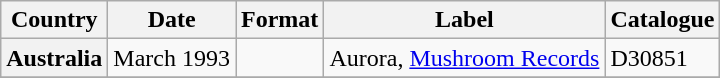<table class="wikitable plainrowheaders">
<tr>
<th scope="col">Country</th>
<th scope="col">Date</th>
<th scope="col">Format</th>
<th scope="col">Label</th>
<th scope="col">Catalogue</th>
</tr>
<tr>
<th scope="row">Australia</th>
<td>March 1993</td>
<td></td>
<td>Aurora, <a href='#'>Mushroom Records</a></td>
<td>D30851</td>
</tr>
<tr>
</tr>
</table>
